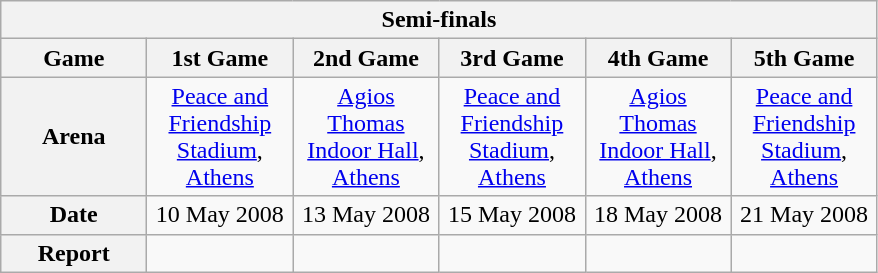<table class=wikitable style="text-align:center">
<tr>
<th colspan=6 width=540>Semi-finals</th>
</tr>
<tr>
<th width=90>Game</th>
<th width=90>1st Game</th>
<th width=90>2nd Game</th>
<th width=90>3rd Game</th>
<th width=90>4th Game</th>
<th width=90>5th Game</th>
</tr>
<tr>
<th width=90>Arena</th>
<td width=90><a href='#'>Peace and Friendship Stadium</a>, <a href='#'>Athens</a></td>
<td width=90><a href='#'>Agios Thomas Indoor Hall</a>, <a href='#'>Athens</a></td>
<td width=90><a href='#'>Peace and Friendship Stadium</a>, <a href='#'>Athens</a></td>
<td width=90><a href='#'>Agios Thomas Indoor Hall</a>, <a href='#'>Athens</a></td>
<td width=90><a href='#'>Peace and Friendship Stadium</a>, <a href='#'>Athens</a></td>
</tr>
<tr>
<th width=90>Date</th>
<td width=90>10 May 2008</td>
<td width=90>13 May 2008</td>
<td width=90>15 May 2008</td>
<td width=90>18 May 2008</td>
<td width=90>21 May 2008</td>
</tr>
<tr>
<th width=90>Report</th>
<td width=90></td>
<td width=90></td>
<td width=90> </td>
<td width=90></td>
<td width=90></td>
</tr>
</table>
